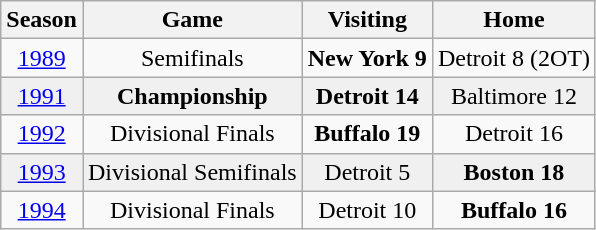<table class="wikitable">
<tr>
<th>Season</th>
<th>Game</th>
<th>Visiting</th>
<th>Home</th>
</tr>
<tr ALIGN=center>
<td><a href='#'>1989</a></td>
<td>Semifinals</td>
<td><strong>New York 9</strong></td>
<td>Detroit 8 (2OT)</td>
</tr>
<tr ALIGN=center bgcolor="#f0f0f0">
<td><a href='#'>1991</a></td>
<td><strong>Championship</strong></td>
<td><strong>Detroit 14</strong></td>
<td>Baltimore 12</td>
</tr>
<tr ALIGN=center>
<td><a href='#'>1992</a></td>
<td>Divisional Finals</td>
<td><strong>Buffalo 19</strong></td>
<td>Detroit 16</td>
</tr>
<tr ALIGN=center bgcolor="#f0f0f0">
<td><a href='#'>1993</a></td>
<td>Divisional Semifinals</td>
<td>Detroit 5</td>
<td><strong>Boston 18</strong></td>
</tr>
<tr ALIGN=center>
<td><a href='#'>1994</a></td>
<td>Divisional Finals</td>
<td>Detroit 10</td>
<td><strong>Buffalo 16</strong></td>
</tr>
</table>
